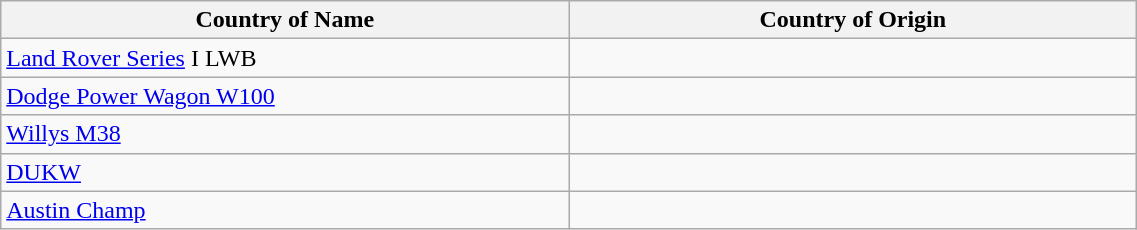<table class=wikitable border="0" width="60%">
<tr>
<th width="5%">Country of Name</th>
<th width="5%">Country of Origin</th>
</tr>
<tr>
<td><a href='#'>Land Rover Series</a> I LWB</td>
<td></td>
</tr>
<tr>
<td><a href='#'>Dodge Power Wagon W100</a></td>
<td></td>
</tr>
<tr>
<td><a href='#'>Willys M38</a></td>
<td></td>
</tr>
<tr>
<td><a href='#'>DUKW</a></td>
<td></td>
</tr>
<tr>
<td><a href='#'>Austin Champ</a></td>
<td></td>
</tr>
</table>
